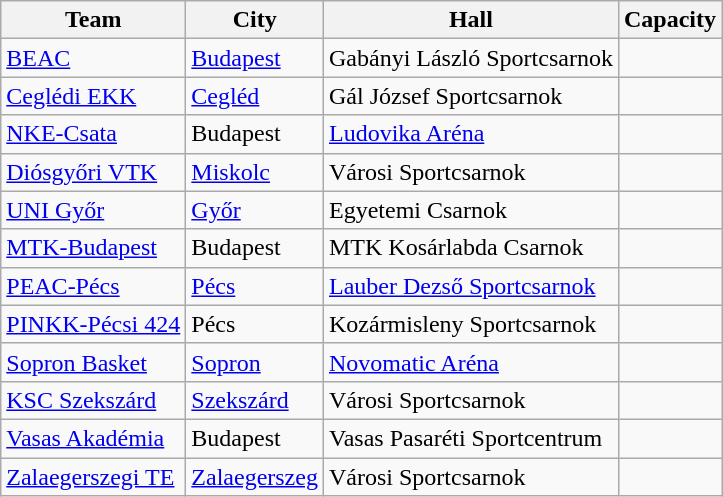<table class="wikitable sortable" style="margin:1em 2em 1em 1em;">
<tr>
<th>Team</th>
<th>City</th>
<th>Hall</th>
<th>Capacity</th>
</tr>
<tr>
<td><a href='#'>BEAC</a></td>
<td><a href='#'>Budapest</a></td>
<td>Gabányi László Sportcsarnok</td>
<td></td>
</tr>
<tr>
<td><a href='#'>Ceglédi EKK</a></td>
<td><a href='#'>Cegléd</a></td>
<td>Gál József Sportcsarnok</td>
<td></td>
</tr>
<tr>
<td><a href='#'>NKE-Csata</a></td>
<td>Budapest</td>
<td><a href='#'>Ludovika Aréna</a></td>
<td></td>
</tr>
<tr>
<td><a href='#'>Diósgyőri VTK</a></td>
<td><a href='#'>Miskolc</a></td>
<td>Városi Sportcsarnok</td>
<td></td>
</tr>
<tr>
<td><a href='#'>UNI Győr</a></td>
<td><a href='#'>Győr</a></td>
<td>Egyetemi Csarnok</td>
<td></td>
</tr>
<tr>
<td><a href='#'>MTK-Budapest</a></td>
<td>Budapest</td>
<td>MTK Kosárlabda Csarnok</td>
<td></td>
</tr>
<tr>
<td><a href='#'>PEAC-Pécs</a></td>
<td><a href='#'>Pécs</a></td>
<td><a href='#'>Lauber Dezső Sportcsarnok</a></td>
<td></td>
</tr>
<tr>
<td><a href='#'>PINKK-Pécsi 424</a></td>
<td>Pécs</td>
<td>Kozármisleny Sportcsarnok</td>
<td></td>
</tr>
<tr>
<td><a href='#'>Sopron Basket</a></td>
<td><a href='#'>Sopron</a></td>
<td><a href='#'>Novomatic Aréna</a></td>
<td></td>
</tr>
<tr>
<td><a href='#'>KSC Szekszárd</a></td>
<td><a href='#'>Szekszárd</a></td>
<td>Városi Sportcsarnok</td>
<td></td>
</tr>
<tr>
<td><a href='#'>Vasas Akadémia</a></td>
<td>Budapest</td>
<td>Vasas Pasaréti Sportcentrum</td>
<td></td>
</tr>
<tr>
<td><a href='#'>Zalaegerszegi TE</a></td>
<td><a href='#'>Zalaegerszeg</a></td>
<td>Városi Sportcsarnok</td>
<td></td>
</tr>
</table>
